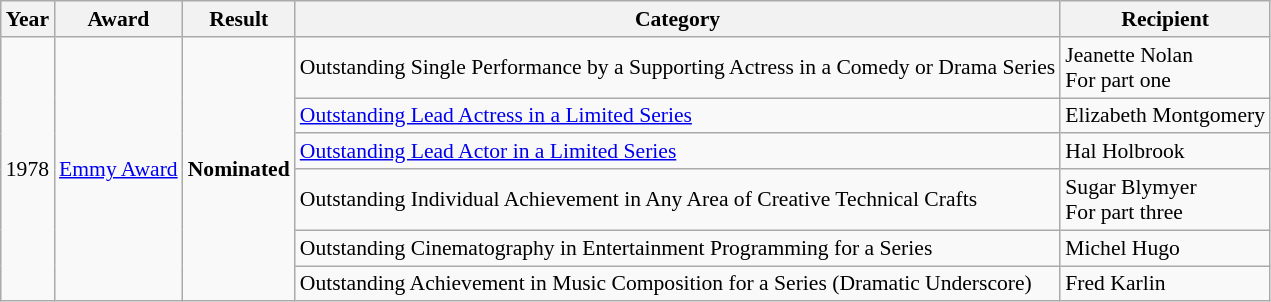<table class="wikitable" style="font-size: 90%;">
<tr>
<th>Year</th>
<th>Award</th>
<th>Result</th>
<th>Category</th>
<th>Recipient</th>
</tr>
<tr>
<td rowspan=6>1978</td>
<td rowspan=6><a href='#'>Emmy Award</a></td>
<td rowspan=6><strong>Nominated</strong></td>
<td>Outstanding Single Performance by a Supporting Actress in a Comedy or Drama Series</td>
<td>Jeanette Nolan<br>For part one</td>
</tr>
<tr>
<td><a href='#'>Outstanding Lead Actress in a Limited Series</a></td>
<td>Elizabeth Montgomery</td>
</tr>
<tr>
<td><a href='#'>Outstanding Lead Actor in a Limited Series</a></td>
<td>Hal Holbrook</td>
</tr>
<tr>
<td>Outstanding Individual Achievement in Any Area of Creative Technical Crafts</td>
<td>Sugar Blymyer<br>For part three</td>
</tr>
<tr>
<td>Outstanding Cinematography in Entertainment Programming for a Series</td>
<td>Michel Hugo</td>
</tr>
<tr>
<td>Outstanding Achievement in Music Composition for a Series (Dramatic Underscore)</td>
<td>Fred Karlin</td>
</tr>
</table>
